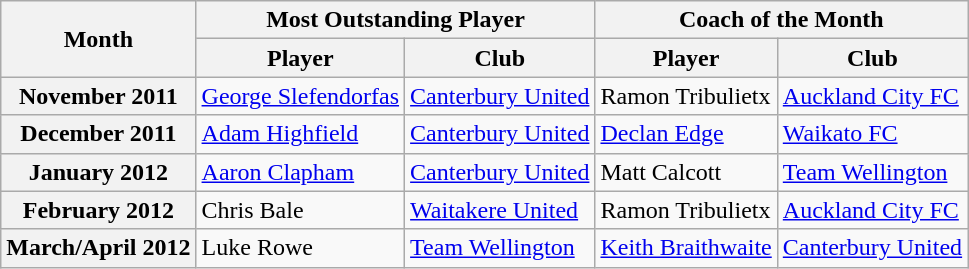<table class="wikitable">
<tr>
<th rowspan="2">Month</th>
<th colspan="2">Most Outstanding Player</th>
<th colspan="2">Coach of the Month</th>
</tr>
<tr>
<th>Player</th>
<th>Club</th>
<th>Player</th>
<th>Club</th>
</tr>
<tr>
<th>November 2011</th>
<td> <a href='#'>George Slefendorfas</a></td>
<td> <a href='#'>Canterbury United</a></td>
<td> Ramon Tribulietx</td>
<td> <a href='#'>Auckland City FC</a></td>
</tr>
<tr>
<th>December 2011</th>
<td> <a href='#'>Adam Highfield</a></td>
<td> <a href='#'>Canterbury United</a></td>
<td> <a href='#'>Declan Edge</a></td>
<td> <a href='#'>Waikato FC</a></td>
</tr>
<tr>
<th>January 2012</th>
<td> <a href='#'>Aaron Clapham</a></td>
<td> <a href='#'>Canterbury United</a></td>
<td> Matt Calcott</td>
<td> <a href='#'>Team Wellington</a></td>
</tr>
<tr>
<th>February 2012</th>
<td> Chris Bale</td>
<td> <a href='#'>Waitakere United</a></td>
<td> Ramon Tribulietx</td>
<td> <a href='#'>Auckland City FC</a></td>
</tr>
<tr>
<th>March/April 2012</th>
<td> Luke Rowe</td>
<td> <a href='#'>Team Wellington</a></td>
<td> <a href='#'>Keith Braithwaite</a></td>
<td> <a href='#'>Canterbury United</a></td>
</tr>
</table>
